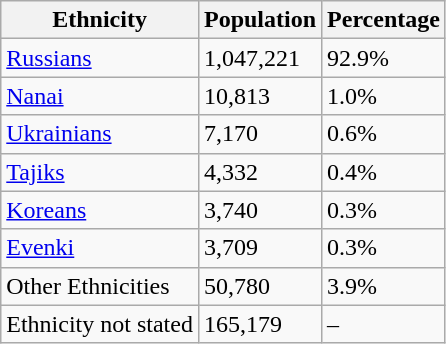<table class="wikitable">
<tr>
<th>Ethnicity</th>
<th>Population</th>
<th>Percentage</th>
</tr>
<tr>
<td><a href='#'>Russians</a></td>
<td>1,047,221</td>
<td>92.9%</td>
</tr>
<tr>
<td><a href='#'>Nanai</a></td>
<td>10,813</td>
<td>1.0%</td>
</tr>
<tr>
<td><a href='#'>Ukrainians</a></td>
<td>7,170</td>
<td>0.6%</td>
</tr>
<tr>
<td><a href='#'>Tajiks</a></td>
<td>4,332</td>
<td>0.4%</td>
</tr>
<tr>
<td><a href='#'>Koreans</a></td>
<td>3,740</td>
<td>0.3%</td>
</tr>
<tr>
<td><a href='#'>Evenki</a></td>
<td>3,709</td>
<td>0.3%</td>
</tr>
<tr>
<td>Other Ethnicities</td>
<td>50,780</td>
<td>3.9%</td>
</tr>
<tr>
<td>Ethnicity not stated</td>
<td>165,179</td>
<td>–</td>
</tr>
</table>
